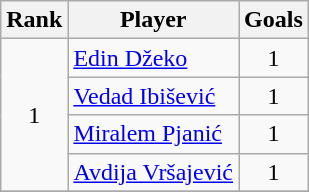<table class="wikitable" style="text-align: left;">
<tr>
<th>Rank</th>
<th>Player</th>
<th>Goals</th>
</tr>
<tr>
<td rowspan=4 align=center>1</td>
<td><a href='#'>Edin Džeko</a></td>
<td align=center>1</td>
</tr>
<tr>
<td><a href='#'>Vedad Ibišević</a></td>
<td align=center>1</td>
</tr>
<tr>
<td><a href='#'>Miralem Pjanić</a></td>
<td align=center>1</td>
</tr>
<tr>
<td><a href='#'>Avdija Vršajević</a></td>
<td align=center>1</td>
</tr>
<tr>
</tr>
</table>
